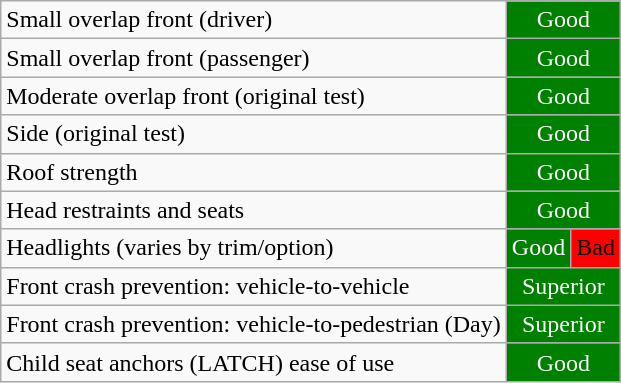<table class="wikitable">
<tr>
<td>Small overlap front (driver)</td>
<td colspan="2" style="text-align:center;color:white;background:green">Good</td>
</tr>
<tr>
<td>Small overlap front (passenger)</td>
<td colspan="2" style="text-align:center;color:white;background:green">Good</td>
</tr>
<tr>
<td>Moderate overlap front (original test)</td>
<td colspan="2" style="text-align:center;color:white;background:green">Good</td>
</tr>
<tr>
<td>Side (original test)</td>
<td colspan="2" style="text-align:center;color:white;background:green">Good</td>
</tr>
<tr>
<td>Roof strength</td>
<td colspan="2" style="text-align:center;color:white;background:green">Good</td>
</tr>
<tr>
<td>Head restraints and seats</td>
<td colspan="2" style="text-align:center;color:white;background:green">Good</td>
</tr>
<tr>
<td>Headlights (varies by trim/option)</td>
<td colspan="1" style="text-align:center;color:white;background:green">Good</td>
<td style="color:black;background:red">Bad</td>
</tr>
<tr>
<td>Front crash prevention: vehicle-to-vehicle</td>
<td colspan="2" style="text-align:center;color:white;background:green">Superior</td>
</tr>
<tr>
<td>Front crash prevention: vehicle-to-pedestrian (Day)</td>
<td colspan="2" style="text-align:center;color:white;background:green">Superior</td>
</tr>
<tr>
<td>Child seat anchors (LATCH) ease of use</td>
<td colspan="2" style="text-align:center;color:white;background:green">Good</td>
</tr>
</table>
